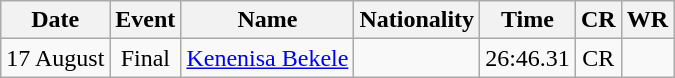<table class=wikitable style=text-align:center>
<tr>
<th>Date</th>
<th>Event</th>
<th>Name</th>
<th>Nationality</th>
<th>Time</th>
<th>CR</th>
<th>WR</th>
</tr>
<tr>
<td>17 August</td>
<td>Final</td>
<td><a href='#'>Kenenisa Bekele</a></td>
<td align=left></td>
<td>26:46.31</td>
<td>CR</td>
<td></td>
</tr>
</table>
